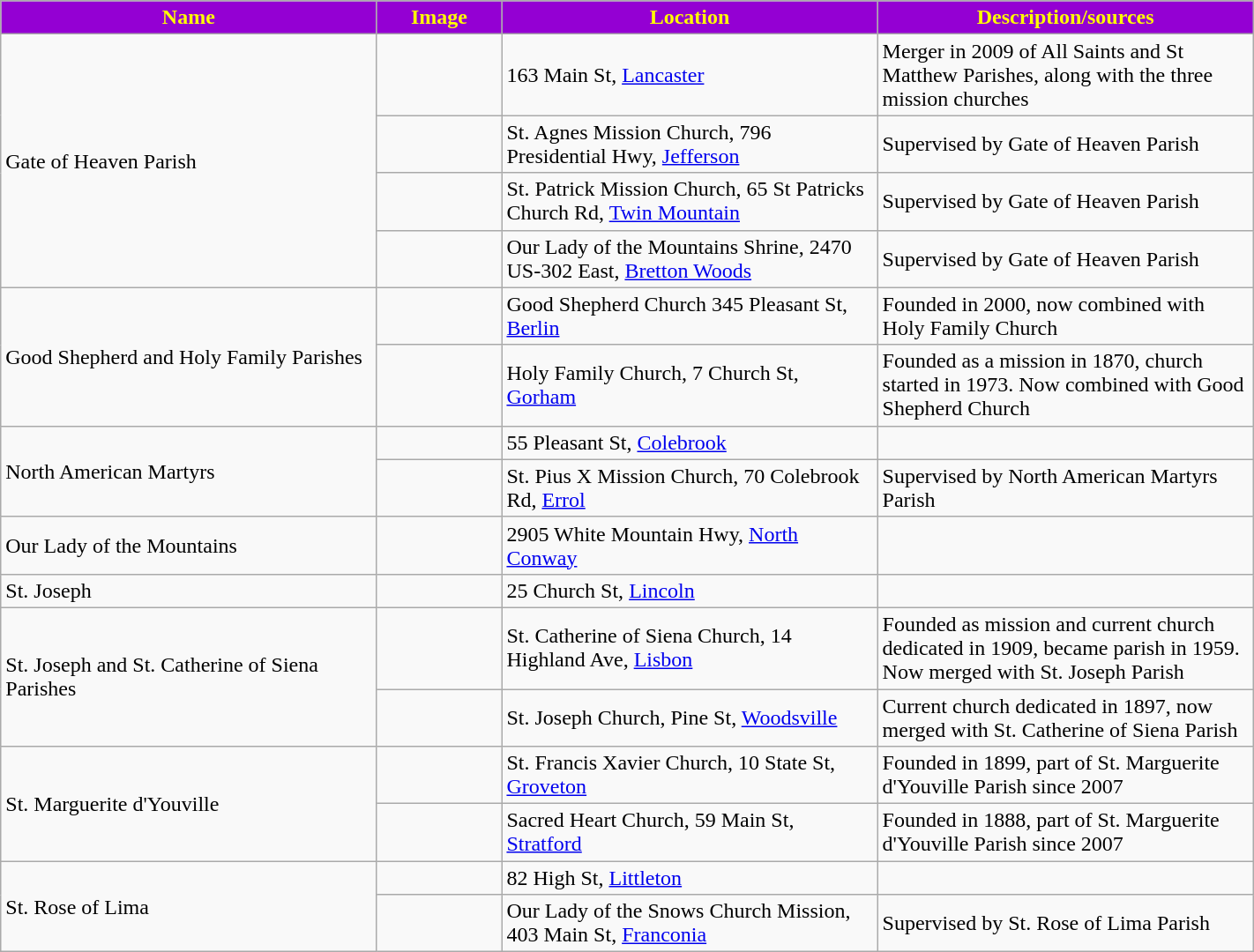<table class="wikitable sortable" style="width:75%">
<tr>
<th style="background:darkviolet; color:yellow;" width="30%"><strong>Name</strong></th>
<th style="background:darkviolet; color:yellow;" width="10%"><strong>Image</strong></th>
<th style="background:darkviolet; color:yellow;" width="30%"><strong>Location</strong></th>
<th style="background:darkviolet; color:yellow;" width="30%"><strong>Description/sources</strong></th>
</tr>
<tr>
<td rowspan=4>Gate of Heaven Parish</td>
<td></td>
<td>163 Main St, <a href='#'>Lancaster</a></td>
<td>Merger in 2009 of All Saints and St Matthew Parishes, along with the three mission churches</td>
</tr>
<tr>
<td></td>
<td>St. Agnes Mission Church, 796 Presidential Hwy, <a href='#'>Jefferson</a></td>
<td>Supervised by Gate of Heaven Parish</td>
</tr>
<tr>
<td></td>
<td>St. Patrick Mission Church, 65 St Patricks Church Rd, <a href='#'>Twin Mountain</a></td>
<td>Supervised by Gate of Heaven Parish</td>
</tr>
<tr>
<td></td>
<td>Our Lady of the Mountains Shrine, 2470 US-302 East, <a href='#'>Bretton Woods</a></td>
<td>Supervised by Gate of Heaven Parish</td>
</tr>
<tr>
<td rowspan=2>Good Shepherd and Holy Family Parishes</td>
<td></td>
<td>Good Shepherd Church 345 Pleasant St, <a href='#'>Berlin</a></td>
<td>Founded in 2000, now combined with Holy Family Church</td>
</tr>
<tr>
<td></td>
<td>Holy Family Church, 7 Church St, <a href='#'>Gorham</a></td>
<td>Founded as a mission in 1870, church started in 1973. Now combined with Good Shepherd Church</td>
</tr>
<tr>
<td rowspan=2>North American Martyrs</td>
<td></td>
<td>55 Pleasant St, <a href='#'>Colebrook</a></td>
<td></td>
</tr>
<tr>
<td></td>
<td>St. Pius X Mission Church, 70 Colebrook Rd, <a href='#'>Errol</a></td>
<td>Supervised by North American Martyrs Parish</td>
</tr>
<tr>
<td>Our Lady of the Mountains</td>
<td></td>
<td>2905 White Mountain Hwy, <a href='#'>North Conway</a></td>
<td></td>
</tr>
<tr>
<td>St. Joseph</td>
<td></td>
<td>25 Church St, <a href='#'>Lincoln</a></td>
<td></td>
</tr>
<tr>
<td rowspan=2>St. Joseph and St. Catherine of Siena Parishes</td>
<td></td>
<td>St. Catherine of Siena Church, 14 Highland Ave, <a href='#'>Lisbon</a></td>
<td>Founded as mission and current church dedicated in 1909, became parish in 1959. Now merged with St. Joseph Parish</td>
</tr>
<tr>
<td></td>
<td>St. Joseph Church, Pine St, <a href='#'>Woodsville</a></td>
<td>Current church dedicated in 1897, now merged with St. Catherine of Siena Parish</td>
</tr>
<tr>
<td rowspan=2>St. Marguerite d'Youville</td>
<td></td>
<td>St. Francis Xavier Church, 10 State St, <a href='#'>Groveton</a></td>
<td>Founded in 1899, part of St. Marguerite d'Youville Parish since 2007</td>
</tr>
<tr>
<td></td>
<td>Sacred Heart Church, 59 Main St, <a href='#'>Stratford</a></td>
<td>Founded in 1888, part of St. Marguerite d'Youville Parish since 2007</td>
</tr>
<tr>
<td rowspan=2>St. Rose of Lima</td>
<td></td>
<td>82 High St, <a href='#'>Littleton</a></td>
<td></td>
</tr>
<tr>
<td></td>
<td>Our Lady of the Snows Church Mission, 403 Main St, <a href='#'>Franconia</a></td>
<td>Supervised by St. Rose of Lima Parish</td>
</tr>
</table>
